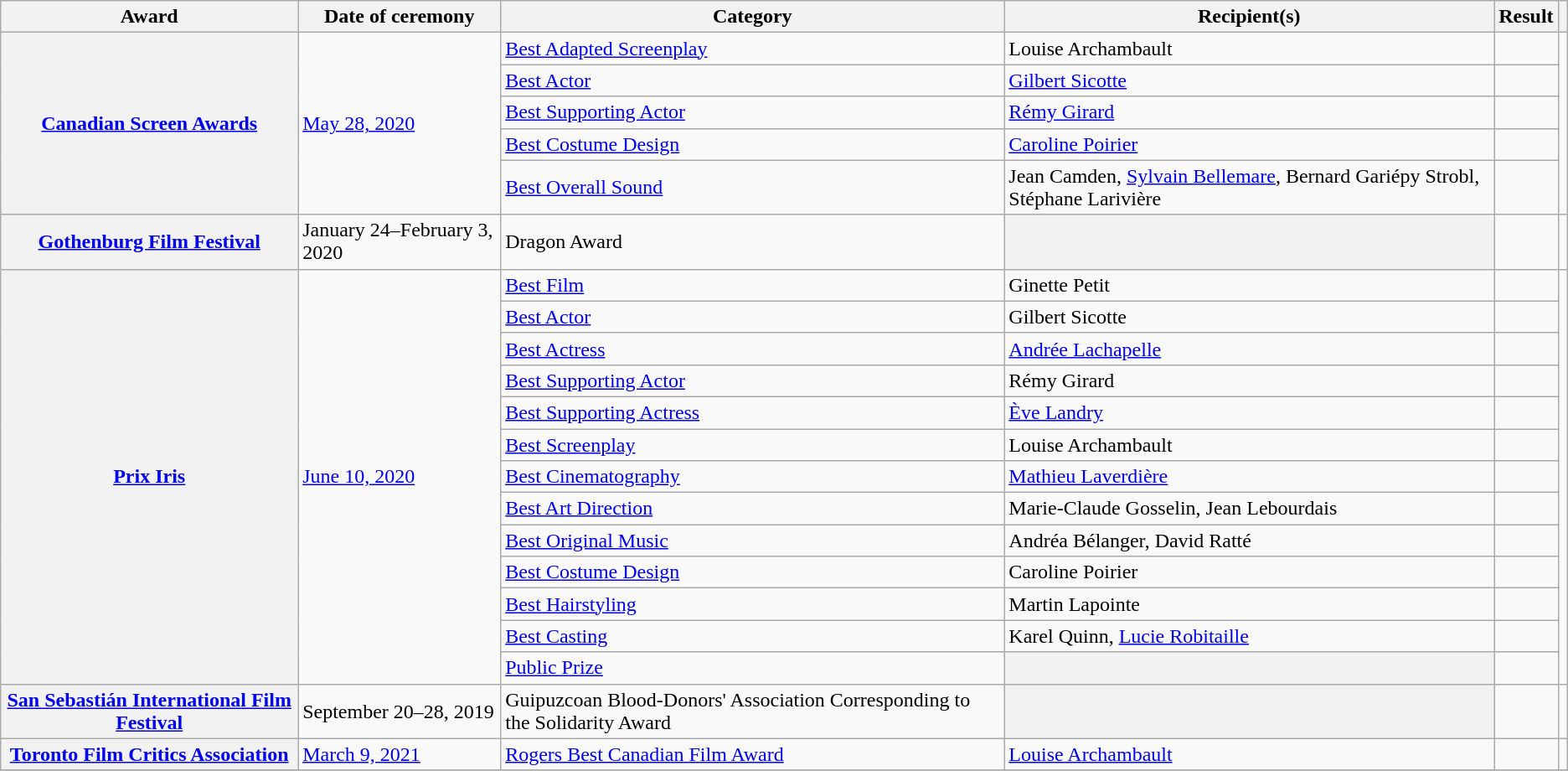<table class="wikitable plainrowheaders sortable">
<tr>
<th scope="col">Award</th>
<th scope="col">Date of ceremony</th>
<th scope="col">Category</th>
<th scope="col">Recipient(s)</th>
<th scope="col">Result</th>
<th scope="col" class="unsortable"></th>
</tr>
<tr>
<th scope="row" rowspan=5><a href='#'>Canadian Screen Awards</a></th>
<td rowspan="5"><a href='#'>May 28, 2020</a></td>
<td><a href='#'>Best Adapted Screenplay</a></td>
<td>Louise Archambault</td>
<td></td>
<td rowspan="5"></td>
</tr>
<tr>
<td><a href='#'>Best Actor</a></td>
<td><a href='#'>Gilbert Sicotte</a></td>
<td></td>
</tr>
<tr>
<td><a href='#'>Best Supporting Actor</a></td>
<td><a href='#'>Rémy Girard</a></td>
<td></td>
</tr>
<tr>
<td><a href='#'>Best Costume Design</a></td>
<td><a href='#'>Caroline Poirier</a></td>
<td></td>
</tr>
<tr>
<td><a href='#'>Best Overall Sound</a></td>
<td>Jean Camden, <a href='#'>Sylvain Bellemare</a>, Bernard Gariépy Strobl, Stéphane Larivière</td>
<td></td>
</tr>
<tr>
<th scope="row"><a href='#'>Gothenburg Film Festival</a></th>
<td>January 24–February 3, 2020</td>
<td>Dragon Award</td>
<th></th>
<td></td>
<td></td>
</tr>
<tr>
<th scope="row" rowspan=13><a href='#'>Prix Iris</a></th>
<td rowspan="13"><a href='#'>June 10, 2020</a></td>
<td><a href='#'>Best Film</a></td>
<td>Ginette Petit</td>
<td></td>
<td rowspan="13"></td>
</tr>
<tr>
<td><a href='#'>Best Actor</a></td>
<td>Gilbert Sicotte</td>
<td></td>
</tr>
<tr>
<td><a href='#'>Best Actress</a></td>
<td><a href='#'>Andrée Lachapelle</a></td>
<td></td>
</tr>
<tr>
<td><a href='#'>Best Supporting Actor</a></td>
<td>Rémy Girard</td>
<td></td>
</tr>
<tr>
<td><a href='#'>Best Supporting Actress</a></td>
<td><a href='#'>Ève Landry</a></td>
<td></td>
</tr>
<tr>
<td><a href='#'>Best Screenplay</a></td>
<td>Louise Archambault</td>
<td></td>
</tr>
<tr>
<td><a href='#'>Best Cinematography</a></td>
<td><a href='#'>Mathieu Laverdière</a></td>
<td></td>
</tr>
<tr>
<td><a href='#'>Best Art Direction</a></td>
<td>Marie-Claude Gosselin, Jean Lebourdais</td>
<td></td>
</tr>
<tr>
<td><a href='#'>Best Original Music</a></td>
<td>Andréa Bélanger, David Ratté</td>
<td></td>
</tr>
<tr>
<td><a href='#'>Best Costume Design</a></td>
<td>Caroline Poirier</td>
<td></td>
</tr>
<tr>
<td><a href='#'>Best Hairstyling</a></td>
<td>Martin Lapointe</td>
<td></td>
</tr>
<tr>
<td><a href='#'>Best Casting</a></td>
<td>Karel Quinn, <a href='#'>Lucie Robitaille</a></td>
<td></td>
</tr>
<tr>
<td><a href='#'>Public Prize</a></td>
<th></th>
<td></td>
</tr>
<tr>
<th scope="row"><a href='#'>San Sebastián International Film Festival</a></th>
<td>September 20–28, 2019</td>
<td>Guipuzcoan Blood-Donors' Association Corresponding to the Solidarity Award</td>
<th></th>
<td></td>
<td></td>
</tr>
<tr>
<th scope="row" rowspan=1><a href='#'>Toronto Film Critics Association</a></th>
<td><a href='#'>March 9, 2021</a></td>
<td><a href='#'>Rogers Best Canadian Film Award</a></td>
<td><a href='#'>Louise Archambault</a></td>
<td></td>
<td></td>
</tr>
<tr>
</tr>
</table>
